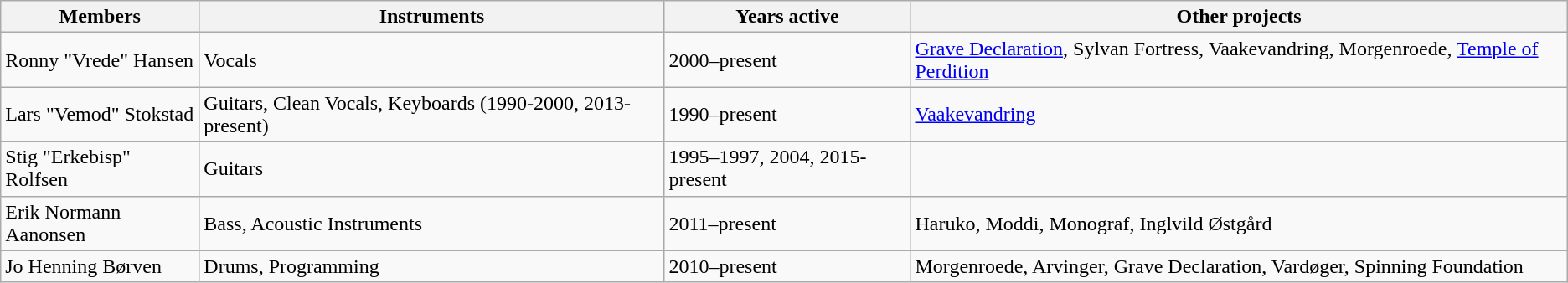<table class="wikitable">
<tr>
<th>Members</th>
<th>Instruments</th>
<th>Years active</th>
<th>Other projects</th>
</tr>
<tr>
<td>Ronny "Vrede" Hansen</td>
<td>Vocals</td>
<td>2000–present</td>
<td><a href='#'>Grave Declaration</a>, Sylvan Fortress, Vaakevandring, Morgenroede, <a href='#'>Temple of Perdition</a></td>
</tr>
<tr>
<td>Lars "Vemod" Stokstad</td>
<td>Guitars, Clean Vocals, Keyboards (1990-2000, 2013-present)</td>
<td>1990–present</td>
<td><a href='#'>Vaakevandring</a></td>
</tr>
<tr>
<td>Stig "Erkebisp" Rolfsen</td>
<td>Guitars</td>
<td>1995–1997, 2004, 2015-present</td>
<td></td>
</tr>
<tr>
<td>Erik Normann Aanonsen</td>
<td>Bass, Acoustic Instruments</td>
<td>2011–present</td>
<td>Haruko, Moddi, Monograf, Inglvild Østgård</td>
</tr>
<tr>
<td>Jo Henning Børven</td>
<td>Drums, Programming</td>
<td>2010–present</td>
<td>Morgenroede, Arvinger, Grave Declaration, Vardøger, Spinning Foundation</td>
</tr>
</table>
